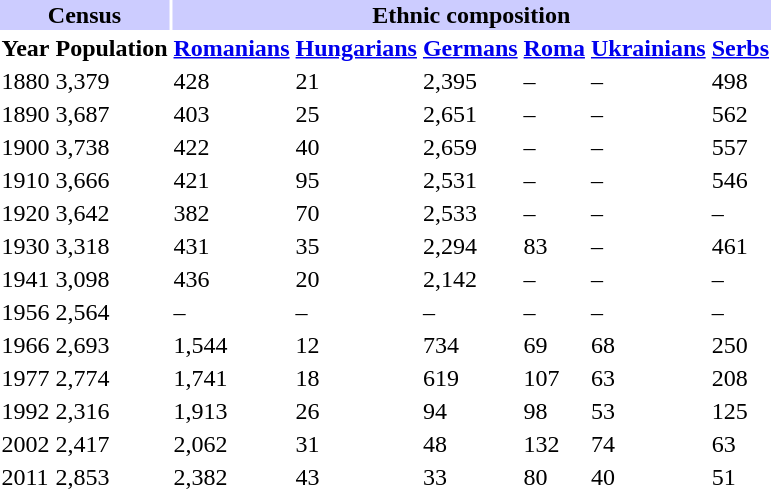<table class="toccolours">
<tr>
<th align="center" colspan="2" style="background:#ccccff;">Census</th>
<th align="center" colspan="6" style="background:#ccccff;">Ethnic composition</th>
</tr>
<tr>
<th>Year</th>
<th>Population</th>
<th><a href='#'>Romanians</a></th>
<th><a href='#'>Hungarians</a></th>
<th><a href='#'>Germans</a></th>
<th><a href='#'>Roma</a></th>
<th><a href='#'>Ukrainians</a></th>
<th><a href='#'>Serbs</a></th>
</tr>
<tr>
<td>1880</td>
<td>3,379</td>
<td>428</td>
<td>21</td>
<td>2,395</td>
<td>–</td>
<td>–</td>
<td>498</td>
</tr>
<tr>
<td>1890</td>
<td>3,687</td>
<td>403</td>
<td>25</td>
<td>2,651</td>
<td>–</td>
<td>–</td>
<td>562</td>
</tr>
<tr>
<td>1900</td>
<td>3,738</td>
<td>422</td>
<td>40</td>
<td>2,659</td>
<td>–</td>
<td>–</td>
<td>557</td>
</tr>
<tr>
<td>1910</td>
<td>3,666</td>
<td>421</td>
<td>95</td>
<td>2,531</td>
<td>–</td>
<td>–</td>
<td>546</td>
</tr>
<tr>
<td>1920</td>
<td>3,642</td>
<td>382</td>
<td>70</td>
<td>2,533</td>
<td>–</td>
<td>–</td>
<td>–</td>
</tr>
<tr>
<td>1930</td>
<td>3,318</td>
<td>431</td>
<td>35</td>
<td>2,294</td>
<td>83</td>
<td>–</td>
<td>461</td>
</tr>
<tr>
<td>1941</td>
<td>3,098</td>
<td>436</td>
<td>20</td>
<td>2,142</td>
<td>–</td>
<td>–</td>
<td>–</td>
</tr>
<tr>
<td>1956</td>
<td>2,564</td>
<td>–</td>
<td>–</td>
<td>–</td>
<td>–</td>
<td>–</td>
<td>–</td>
</tr>
<tr>
<td>1966</td>
<td>2,693</td>
<td>1,544</td>
<td>12</td>
<td>734</td>
<td>69</td>
<td>68</td>
<td>250</td>
</tr>
<tr>
<td>1977</td>
<td>2,774</td>
<td>1,741</td>
<td>18</td>
<td>619</td>
<td>107</td>
<td>63</td>
<td>208</td>
</tr>
<tr>
<td>1992</td>
<td>2,316</td>
<td>1,913</td>
<td>26</td>
<td>94</td>
<td>98</td>
<td>53</td>
<td>125</td>
</tr>
<tr>
<td>2002</td>
<td>2,417</td>
<td>2,062</td>
<td>31</td>
<td>48</td>
<td>132</td>
<td>74</td>
<td>63</td>
</tr>
<tr>
<td>2011</td>
<td>2,853</td>
<td>2,382</td>
<td>43</td>
<td>33</td>
<td>80</td>
<td>40</td>
<td>51</td>
</tr>
</table>
